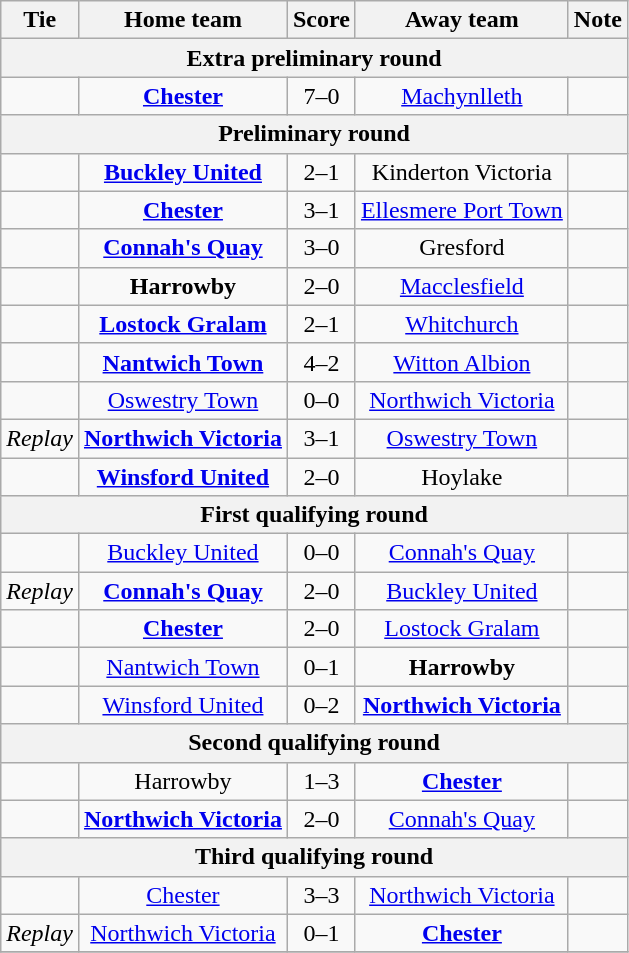<table class="wikitable" style="text-align:center;">
<tr>
<th>Tie</th>
<th>Home team</th>
<th>Score</th>
<th>Away team</th>
<th>Note</th>
</tr>
<tr>
<th colspan=5>Extra preliminary round</th>
</tr>
<tr>
<td></td>
<td><strong><a href='#'>Chester</a></strong></td>
<td>7–0</td>
<td><a href='#'>Machynlleth</a></td>
<td></td>
</tr>
<tr>
<th colspan=5>Preliminary round</th>
</tr>
<tr>
<td></td>
<td><strong><a href='#'>Buckley United</a></strong></td>
<td>2–1</td>
<td>Kinderton Victoria</td>
<td></td>
</tr>
<tr>
<td></td>
<td><strong><a href='#'>Chester</a></strong></td>
<td>3–1</td>
<td><a href='#'>Ellesmere Port Town</a></td>
<td></td>
</tr>
<tr>
<td></td>
<td><strong><a href='#'>Connah's Quay</a></strong></td>
<td>3–0</td>
<td>Gresford</td>
<td></td>
</tr>
<tr>
<td></td>
<td><strong>Harrowby</strong></td>
<td>2–0</td>
<td><a href='#'>Macclesfield</a></td>
<td></td>
</tr>
<tr>
<td></td>
<td><strong><a href='#'>Lostock Gralam</a></strong></td>
<td>2–1</td>
<td><a href='#'>Whitchurch</a></td>
<td></td>
</tr>
<tr>
<td></td>
<td><strong><a href='#'>Nantwich Town</a></strong></td>
<td>4–2</td>
<td><a href='#'>Witton Albion</a></td>
<td></td>
</tr>
<tr>
<td></td>
<td><a href='#'>Oswestry Town</a></td>
<td>0–0</td>
<td><a href='#'>Northwich Victoria</a></td>
<td></td>
</tr>
<tr>
<td><em>Replay</em></td>
<td><strong><a href='#'>Northwich Victoria</a></strong></td>
<td>3–1</td>
<td><a href='#'>Oswestry Town</a></td>
<td></td>
</tr>
<tr>
<td></td>
<td><strong><a href='#'>Winsford United</a></strong></td>
<td>2–0</td>
<td>Hoylake</td>
<td></td>
</tr>
<tr>
<th colspan=5>First qualifying round</th>
</tr>
<tr>
<td></td>
<td><a href='#'>Buckley United</a></td>
<td>0–0</td>
<td><a href='#'>Connah's Quay</a></td>
<td></td>
</tr>
<tr>
<td><em>Replay</em></td>
<td><strong><a href='#'>Connah's Quay</a></strong></td>
<td>2–0</td>
<td><a href='#'>Buckley United</a></td>
<td></td>
</tr>
<tr>
<td></td>
<td><strong><a href='#'>Chester</a></strong></td>
<td>2–0</td>
<td><a href='#'>Lostock Gralam</a></td>
<td></td>
</tr>
<tr>
<td></td>
<td><a href='#'>Nantwich Town</a></td>
<td>0–1</td>
<td><strong>Harrowby</strong></td>
<td></td>
</tr>
<tr>
<td></td>
<td><a href='#'>Winsford United</a></td>
<td>0–2</td>
<td><strong><a href='#'>Northwich Victoria</a></strong></td>
<td></td>
</tr>
<tr>
<th colspan=5>Second qualifying round</th>
</tr>
<tr>
<td></td>
<td>Harrowby</td>
<td>1–3</td>
<td><strong><a href='#'>Chester</a></strong></td>
<td></td>
</tr>
<tr>
<td></td>
<td><strong><a href='#'>Northwich Victoria</a></strong></td>
<td>2–0</td>
<td><a href='#'>Connah's Quay</a></td>
<td></td>
</tr>
<tr>
<th colspan=5>Third qualifying round</th>
</tr>
<tr>
<td></td>
<td><a href='#'>Chester</a></td>
<td>3–3</td>
<td><a href='#'>Northwich Victoria</a></td>
<td></td>
</tr>
<tr>
<td><em>Replay</em></td>
<td><a href='#'>Northwich Victoria</a></td>
<td>0–1</td>
<td><strong><a href='#'>Chester</a></strong></td>
<td></td>
</tr>
<tr>
</tr>
</table>
